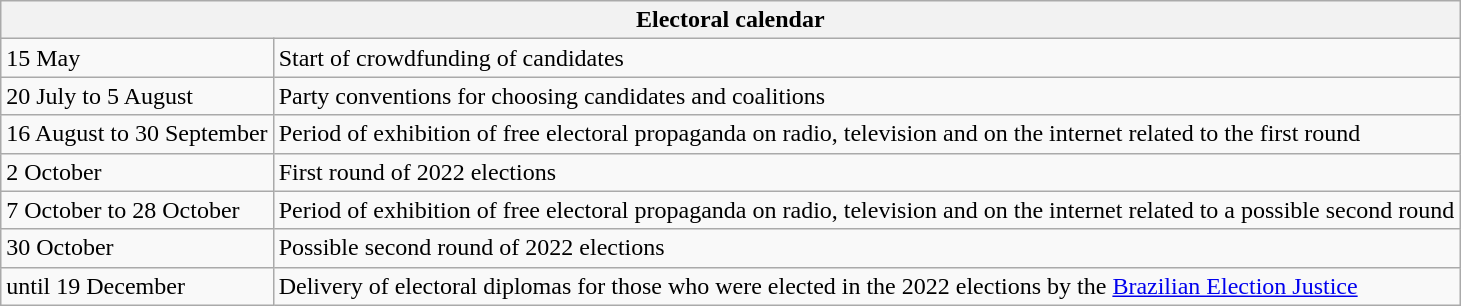<table class="wikitable">
<tr>
<th colspan="2">Electoral calendar</th>
</tr>
<tr>
<td>15 May</td>
<td>Start of crowdfunding of candidates</td>
</tr>
<tr>
<td>20 July to 5 August</td>
<td>Party conventions for choosing candidates and coalitions</td>
</tr>
<tr>
<td>16 August to 30 September</td>
<td>Period of exhibition of free electoral propaganda on radio, television and on the internet related to the first round</td>
</tr>
<tr>
<td>2 October</td>
<td>First round of 2022 elections</td>
</tr>
<tr>
<td>7 October to 28 October</td>
<td>Period of exhibition of free electoral propaganda on radio, television and on the internet related to a possible second round</td>
</tr>
<tr>
<td>30 October</td>
<td>Possible second round of 2022 elections</td>
</tr>
<tr>
<td>until 19 December</td>
<td>Delivery of electoral diplomas for those who were elected in the 2022 elections by the <a href='#'>Brazilian Election Justice</a></td>
</tr>
</table>
